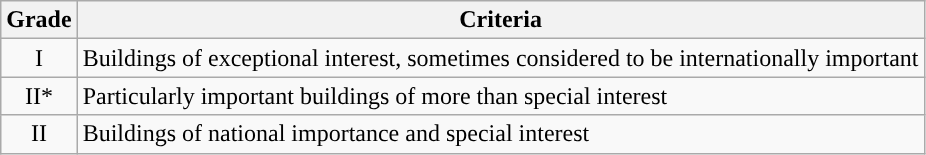<table class="wikitable">
<tr>
<th>Grade</th>
<th>Criteria</th>
</tr>
<tr>
<td align="center" >I</td>
<td>Buildings of exceptional interest, sometimes considered to be internationally important</td>
</tr>
<tr>
<td align="center" >II*</td>
<td>Particularly important buildings of more than special interest</td>
</tr>
<tr>
<td align="center" >II</td>
<td>Buildings of national importance and special interest</td>
</tr>
</table>
